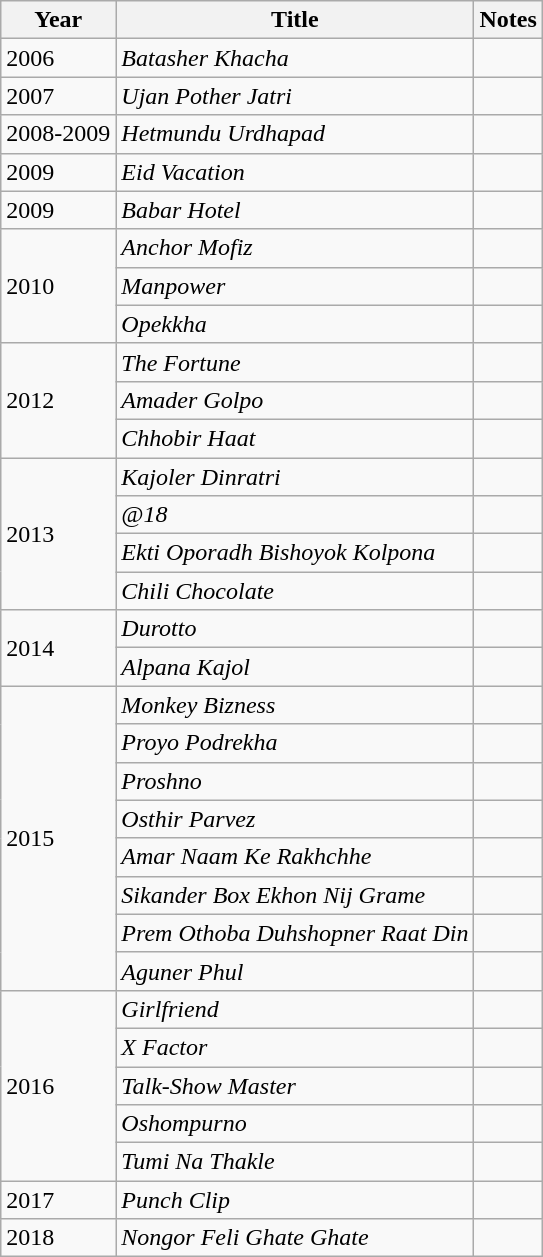<table class="wikitable">
<tr>
<th>Year</th>
<th>Title</th>
<th>Notes</th>
</tr>
<tr>
<td>2006</td>
<td><em>Batasher Khacha</em></td>
<td></td>
</tr>
<tr>
<td>2007</td>
<td><em>Ujan Pother Jatri</em></td>
<td></td>
</tr>
<tr>
<td>2008-2009</td>
<td><em>Hetmundu Urdhapad</em></td>
<td></td>
</tr>
<tr>
<td>2009</td>
<td><em>Eid Vacation</em></td>
<td></td>
</tr>
<tr>
<td>2009</td>
<td><em>Babar Hotel</em></td>
<td></td>
</tr>
<tr>
<td rowspan="3">2010</td>
<td><em>Anchor Mofiz</em></td>
<td></td>
</tr>
<tr>
<td><em>Manpower</em></td>
<td></td>
</tr>
<tr>
<td><em>Opekkha</em></td>
<td></td>
</tr>
<tr>
<td rowspan="3">2012</td>
<td><em>The Fortune</em></td>
<td></td>
</tr>
<tr>
<td><em>Amader Golpo</em></td>
<td></td>
</tr>
<tr>
<td><em>Chhobir Haat</em></td>
<td></td>
</tr>
<tr>
<td rowspan="4">2013</td>
<td><em>Kajoler Dinratri</em></td>
<td></td>
</tr>
<tr>
<td><em>@18</em></td>
<td></td>
</tr>
<tr>
<td><em>Ekti Oporadh Bishoyok Kolpona</em></td>
<td></td>
</tr>
<tr>
<td><em>Chili Chocolate</em></td>
<td></td>
</tr>
<tr>
<td rowspan="2">2014</td>
<td><em>Durotto</em></td>
<td></td>
</tr>
<tr>
<td><em>Alpana Kajol</em></td>
<td></td>
</tr>
<tr>
<td rowspan="8">2015</td>
<td><em>Monkey Bizness</em></td>
<td></td>
</tr>
<tr>
<td><em>Proyo Podrekha</em></td>
<td></td>
</tr>
<tr>
<td><em>Proshno</em></td>
<td></td>
</tr>
<tr>
<td><em>Osthir Parvez</em></td>
<td></td>
</tr>
<tr>
<td><em>Amar Naam Ke Rakhchhe</em></td>
<td></td>
</tr>
<tr>
<td><em>Sikander Box Ekhon Nij Grame</em></td>
<td></td>
</tr>
<tr>
<td><em>Prem Othoba Duhshopner Raat Din</em></td>
<td></td>
</tr>
<tr>
<td><em>Aguner Phul</em></td>
<td></td>
</tr>
<tr>
<td rowspan="5">2016</td>
<td><em>Girlfriend</em></td>
<td></td>
</tr>
<tr>
<td><em>X Factor</em></td>
<td></td>
</tr>
<tr>
<td><em>Talk-Show Master</em></td>
<td></td>
</tr>
<tr>
<td><em>Oshompurno</em></td>
<td></td>
</tr>
<tr>
<td><em>Tumi Na Thakle</em></td>
<td></td>
</tr>
<tr>
<td>2017</td>
<td><em>Punch Clip</em></td>
<td></td>
</tr>
<tr>
<td>2018</td>
<td><em>Nongor Feli Ghate Ghate</em></td>
<td></td>
</tr>
</table>
